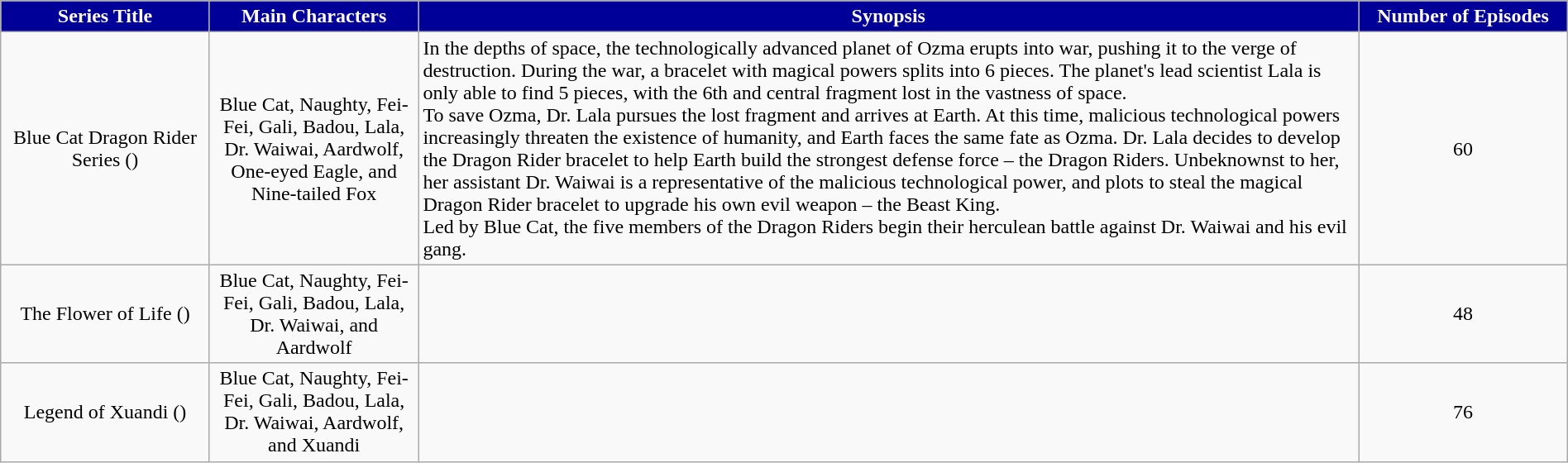<table class="wikitable" width="100%">
<tr style="background:#000099; color:snow" align="center">
<td style="width:10%"><strong>Series Title</strong></td>
<td style="width:10%"><strong>Main Characters</strong></td>
<td style="width:45%"><strong>Synopsis</strong></td>
<td style="width:10%"><strong>Number of Episodes</strong></td>
</tr>
<tr style="text-align:center">
<td>Blue Cat Dragon Rider Series ()</td>
<td style="text-align:center">Blue Cat, Naughty, Fei-Fei, Gali, Badou, Lala, Dr. Waiwai, Aardwolf, One-eyed Eagle, and Nine-tailed Fox</td>
<td style="text-align:left">In the depths of space, the technologically advanced planet of Ozma erupts into war, pushing it to the verge of destruction. During the war, a bracelet with magical powers splits into 6 pieces. The planet's lead scientist Lala is only able to find 5 pieces, with the 6th and central fragment lost in the vastness of space.<br>To save Ozma, Dr. Lala pursues the lost fragment and arrives at Earth. At this time, malicious technological powers increasingly threaten the existence of humanity, and Earth faces the same fate as Ozma. Dr. Lala decides to develop the Dragon Rider bracelet to help Earth build the strongest defense force – the Dragon Riders. Unbeknownst to her, her assistant Dr. Waiwai is a representative of the malicious technological power, and plots to steal the magical Dragon Rider bracelet to upgrade his own evil weapon – the Beast King.<br>Led by Blue Cat, the five members of the Dragon Riders begin their herculean battle against Dr. Waiwai and his evil gang.</td>
<td>60</td>
</tr>
<tr style="text-align:center">
<td>The Flower of Life ()</td>
<td style="text-align:center">Blue Cat, Naughty, Fei-Fei, Gali, Badou, Lala, Dr. Waiwai, and Aardwolf</td>
<td></td>
<td>48</td>
</tr>
<tr style="text-align:center">
<td>Legend of Xuandi ()</td>
<td style="text-align:center">Blue Cat, Naughty, Fei-Fei, Gali, Badou, Lala, Dr. Waiwai, Aardwolf, and Xuandi</td>
<td></td>
<td>76</td>
</tr>
</table>
